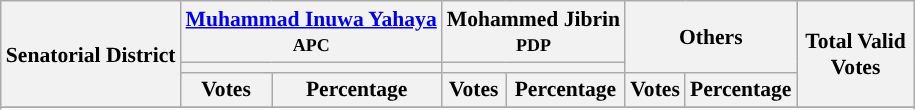<table class="wikitable sortable" style=" font-size: 90%">
<tr>
<th rowspan="3">Senatorial District</th>
<th colspan="2"><a href='#'>Muhammad Inuwa Yahaya</a><br><small>APC</small></th>
<th colspan="2">Mohammed Jibrin<br><small>PDP</small></th>
<th colspan="2" rowspan="2">Others</th>
<th rowspan="3" style="max-width:5em;">Total Valid Votes</th>
</tr>
<tr>
<th colspan=2 style="background-color:"></th>
<th colspan=2 style="background-color:"></th>
</tr>
<tr>
<th>Votes</th>
<th>Percentage</th>
<th>Votes</th>
<th>Percentage</th>
<th>Votes</th>
<th>Percentage</th>
</tr>
<tr>
</tr>
<tr>
</tr>
<tr>
</tr>
<tr>
</tr>
<tr>
</tr>
<tr>
</tr>
</table>
